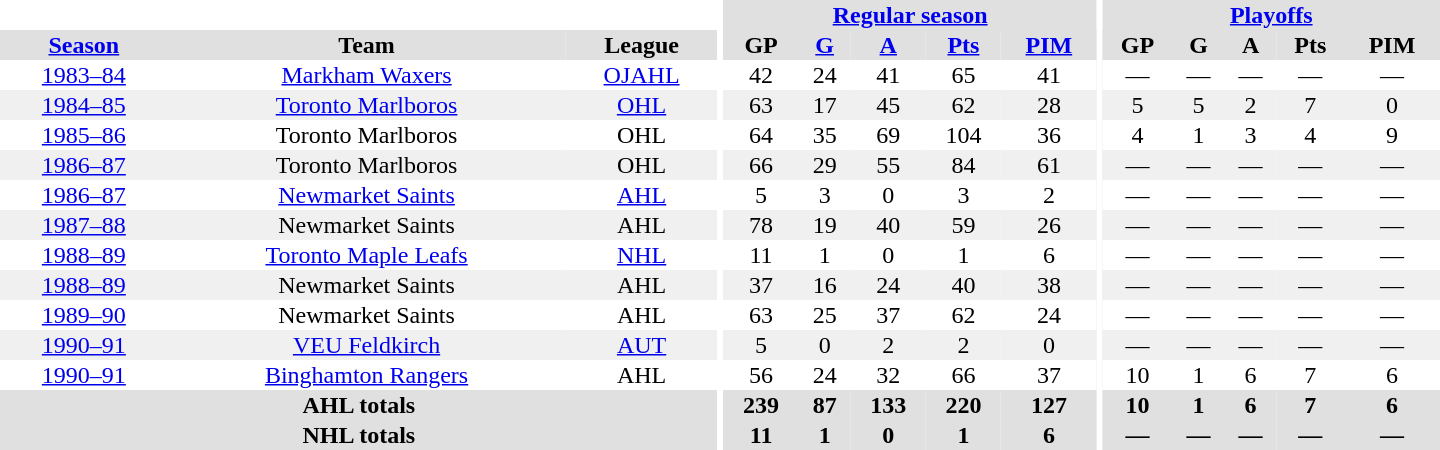<table border="0" cellpadding="1" cellspacing="0" style="text-align:center; width:60em">
<tr bgcolor="#e0e0e0">
<th colspan="3" bgcolor="#ffffff"></th>
<th rowspan="100" bgcolor="#ffffff"></th>
<th colspan="5"><a href='#'>Regular season</a></th>
<th rowspan="100" bgcolor="#ffffff"></th>
<th colspan="5"><a href='#'>Playoffs</a></th>
</tr>
<tr bgcolor="#e0e0e0">
<th><a href='#'>Season</a></th>
<th>Team</th>
<th>League</th>
<th>GP</th>
<th><a href='#'>G</a></th>
<th><a href='#'>A</a></th>
<th><a href='#'>Pts</a></th>
<th><a href='#'>PIM</a></th>
<th>GP</th>
<th>G</th>
<th>A</th>
<th>Pts</th>
<th>PIM</th>
</tr>
<tr>
<td><a href='#'>1983–84</a></td>
<td><a href='#'>Markham Waxers</a></td>
<td><a href='#'>OJAHL</a></td>
<td>42</td>
<td>24</td>
<td>41</td>
<td>65</td>
<td>41</td>
<td>—</td>
<td>—</td>
<td>—</td>
<td>—</td>
<td>—</td>
</tr>
<tr bgcolor="#f0f0f0">
<td><a href='#'>1984–85</a></td>
<td><a href='#'>Toronto Marlboros</a></td>
<td><a href='#'>OHL</a></td>
<td>63</td>
<td>17</td>
<td>45</td>
<td>62</td>
<td>28</td>
<td>5</td>
<td>5</td>
<td>2</td>
<td>7</td>
<td>0</td>
</tr>
<tr>
<td><a href='#'>1985–86</a></td>
<td>Toronto Marlboros</td>
<td>OHL</td>
<td>64</td>
<td>35</td>
<td>69</td>
<td>104</td>
<td>36</td>
<td>4</td>
<td>1</td>
<td>3</td>
<td>4</td>
<td>9</td>
</tr>
<tr bgcolor="#f0f0f0">
<td><a href='#'>1986–87</a></td>
<td>Toronto Marlboros</td>
<td>OHL</td>
<td>66</td>
<td>29</td>
<td>55</td>
<td>84</td>
<td>61</td>
<td>—</td>
<td>—</td>
<td>—</td>
<td>—</td>
<td>—</td>
</tr>
<tr>
<td><a href='#'>1986–87</a></td>
<td><a href='#'>Newmarket Saints</a></td>
<td><a href='#'>AHL</a></td>
<td>5</td>
<td>3</td>
<td>0</td>
<td>3</td>
<td>2</td>
<td>—</td>
<td>—</td>
<td>—</td>
<td>—</td>
<td>—</td>
</tr>
<tr bgcolor="#f0f0f0">
<td><a href='#'>1987–88</a></td>
<td>Newmarket Saints</td>
<td>AHL</td>
<td>78</td>
<td>19</td>
<td>40</td>
<td>59</td>
<td>26</td>
<td>—</td>
<td>—</td>
<td>—</td>
<td>—</td>
<td>—</td>
</tr>
<tr>
<td><a href='#'>1988–89</a></td>
<td><a href='#'>Toronto Maple Leafs</a></td>
<td><a href='#'>NHL</a></td>
<td>11</td>
<td>1</td>
<td>0</td>
<td>1</td>
<td>6</td>
<td>—</td>
<td>—</td>
<td>—</td>
<td>—</td>
<td>—</td>
</tr>
<tr bgcolor="#f0f0f0">
<td><a href='#'>1988–89</a></td>
<td>Newmarket Saints</td>
<td>AHL</td>
<td>37</td>
<td>16</td>
<td>24</td>
<td>40</td>
<td>38</td>
<td>—</td>
<td>—</td>
<td>—</td>
<td>—</td>
<td>—</td>
</tr>
<tr>
<td><a href='#'>1989–90</a></td>
<td>Newmarket Saints</td>
<td>AHL</td>
<td>63</td>
<td>25</td>
<td>37</td>
<td>62</td>
<td>24</td>
<td>—</td>
<td>—</td>
<td>—</td>
<td>—</td>
<td>—</td>
</tr>
<tr bgcolor="#f0f0f0">
<td><a href='#'>1990–91</a></td>
<td><a href='#'>VEU Feldkirch</a></td>
<td><a href='#'>AUT</a></td>
<td>5</td>
<td>0</td>
<td>2</td>
<td>2</td>
<td>0</td>
<td>—</td>
<td>—</td>
<td>—</td>
<td>—</td>
<td>—</td>
</tr>
<tr>
<td><a href='#'>1990–91</a></td>
<td><a href='#'>Binghamton Rangers</a></td>
<td>AHL</td>
<td>56</td>
<td>24</td>
<td>32</td>
<td>66</td>
<td>37</td>
<td>10</td>
<td>1</td>
<td>6</td>
<td>7</td>
<td>6</td>
</tr>
<tr bgcolor="#e0e0e0">
<th colspan="3">AHL totals</th>
<th>239</th>
<th>87</th>
<th>133</th>
<th>220</th>
<th>127</th>
<th>10</th>
<th>1</th>
<th>6</th>
<th>7</th>
<th>6</th>
</tr>
<tr bgcolor="#e0e0e0">
<th colspan="3">NHL totals</th>
<th>11</th>
<th>1</th>
<th>0</th>
<th>1</th>
<th>6</th>
<th>—</th>
<th>—</th>
<th>—</th>
<th>—</th>
<th>—</th>
</tr>
</table>
